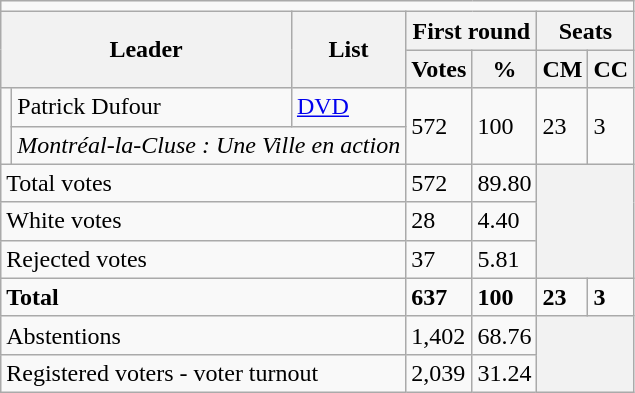<table class="wikitable">
<tr>
<td colspan="7"></td>
</tr>
<tr>
<th colspan="2" rowspan="2">Leader</th>
<th rowspan="2">List</th>
<th colspan="2">First round</th>
<th colspan="2">Seats</th>
</tr>
<tr>
<th>Votes</th>
<th>%</th>
<th>CM</th>
<th>CC</th>
</tr>
<tr>
<td rowspan="2" bgcolor=></td>
<td>Patrick Dufour</td>
<td><a href='#'>DVD</a></td>
<td rowspan="2">572</td>
<td rowspan="2">100</td>
<td rowspan="2">23</td>
<td rowspan="2">3</td>
</tr>
<tr>
<td colspan="2"><em>Montréal-la-Cluse : Une Ville en action</em></td>
</tr>
<tr>
<td colspan="3">Total votes</td>
<td>572</td>
<td>89.80</td>
<th colspan="2" rowspan="3"></th>
</tr>
<tr>
<td colspan="3">White votes</td>
<td>28</td>
<td>4.40</td>
</tr>
<tr>
<td colspan="3">Rejected votes</td>
<td>37</td>
<td>5.81</td>
</tr>
<tr>
<td colspan="3"><strong>Total</strong></td>
<td><strong>637</strong></td>
<td><strong>100</strong></td>
<td><strong>23</strong></td>
<td><strong>3</strong></td>
</tr>
<tr>
<td colspan="3">Abstentions</td>
<td>1,402</td>
<td>68.76</td>
<th colspan="2" rowspan="2"></th>
</tr>
<tr>
<td colspan="3">Registered voters - voter turnout</td>
<td>2,039</td>
<td>31.24</td>
</tr>
</table>
